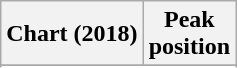<table class="wikitable sortable plainrowheaders">
<tr>
<th scope="col">Chart (2018)</th>
<th scope="col">Peak<br>position</th>
</tr>
<tr>
</tr>
<tr>
</tr>
</table>
